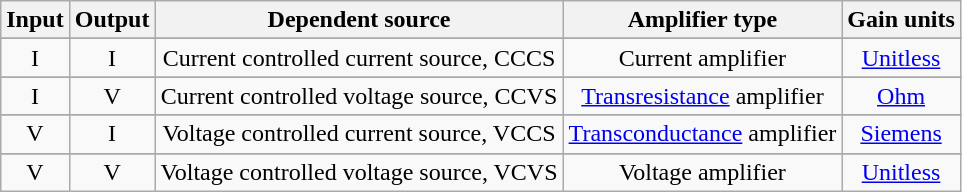<table class="wikitable" style="text-align:center">
<tr>
<th>Input</th>
<th>Output</th>
<th>Dependent source</th>
<th>Amplifier type</th>
<th>Gain units</th>
</tr>
<tr>
</tr>
<tr>
<td>I</td>
<td>I</td>
<td>Current controlled current source, CCCS</td>
<td>Current amplifier</td>
<td><a href='#'>Unitless</a></td>
</tr>
<tr>
</tr>
<tr>
<td>I</td>
<td>V</td>
<td>Current controlled voltage source, CCVS</td>
<td><a href='#'>Transresistance</a> amplifier</td>
<td><a href='#'>Ohm</a></td>
</tr>
<tr>
</tr>
<tr>
<td>V</td>
<td>I</td>
<td>Voltage controlled current source, VCCS</td>
<td><a href='#'>Transconductance</a> amplifier</td>
<td><a href='#'>Siemens</a></td>
</tr>
<tr>
</tr>
<tr>
<td>V</td>
<td>V</td>
<td>Voltage controlled voltage source, VCVS</td>
<td>Voltage amplifier</td>
<td><a href='#'>Unitless</a></td>
</tr>
</table>
